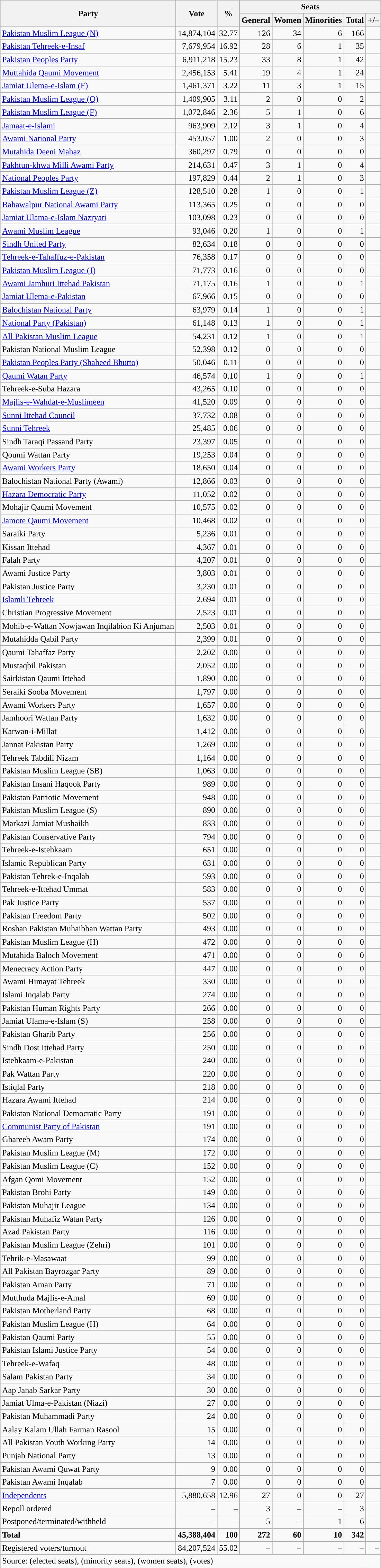<table class=wikitable style="text-align:right">
<tr>
<th rowspan=2>Party</th>
<th rowspan=2>Vote</th>
<th rowspan=2>%</th>
<th colspan=5>Seats</th>
</tr>
<tr>
<th>General</th>
<th>Women</th>
<th>Minorities</th>
<th>Total</th>
<th>+/–</th>
</tr>
<tr>
<td align=left><a href='#'>Pakistan Muslim League (N)</a></td>
<td>14,874,104</td>
<td>32.77</td>
<td>126</td>
<td>34</td>
<td>6</td>
<td>166</td>
<td></td>
</tr>
<tr>
<td align=left><a href='#'>Pakistan Tehreek-e-Insaf</a></td>
<td>7,679,954</td>
<td>16.92</td>
<td>28</td>
<td>6</td>
<td>1</td>
<td>35</td>
<td></td>
</tr>
<tr>
<td align=left><a href='#'>Pakistan Peoples Party</a></td>
<td>6,911,218</td>
<td>15.23</td>
<td>33</td>
<td>8</td>
<td>1</td>
<td>42</td>
<td></td>
</tr>
<tr>
<td align=left><a href='#'>Muttahida Qaumi Movement</a></td>
<td>2,456,153</td>
<td>5.41</td>
<td>19</td>
<td>4</td>
<td>1</td>
<td>24</td>
<td></td>
</tr>
<tr>
<td align=left><a href='#'>Jamiat Ulema-e-Islam (F)</a></td>
<td>1,461,371</td>
<td>3.22</td>
<td>11</td>
<td>3</td>
<td>1</td>
<td>15</td>
<td></td>
</tr>
<tr>
<td align=left><a href='#'>Pakistan Muslim League (Q)</a></td>
<td>1,409,905</td>
<td>3.11</td>
<td>2</td>
<td>0</td>
<td>0</td>
<td>2</td>
<td></td>
</tr>
<tr>
<td align=left><a href='#'>Pakistan Muslim League (F)</a></td>
<td>1,072,846</td>
<td>2.36</td>
<td>5</td>
<td>1</td>
<td>0</td>
<td>6</td>
<td></td>
</tr>
<tr>
<td align=left><a href='#'>Jamaat-e-Islami</a></td>
<td>963,909</td>
<td>2.12</td>
<td>3</td>
<td>1</td>
<td>0</td>
<td>4</td>
<td></td>
</tr>
<tr>
<td align=left><a href='#'>Awami National Party</a></td>
<td>453,057</td>
<td>1.00</td>
<td>2</td>
<td>0</td>
<td>0</td>
<td>3</td>
<td></td>
</tr>
<tr>
<td align=left><a href='#'>Mutahida Deeni Mahaz</a></td>
<td>360,297</td>
<td>0.79</td>
<td>0</td>
<td>0</td>
<td>0</td>
<td>0</td>
<td></td>
</tr>
<tr>
<td align=left><a href='#'>Pakhtun-khwa Milli Awami Party</a></td>
<td>214,631</td>
<td>0.47</td>
<td>3</td>
<td>1</td>
<td>0</td>
<td>4</td>
<td></td>
</tr>
<tr>
<td align=left><a href='#'>National Peoples Party</a></td>
<td>197,829</td>
<td>0.44</td>
<td>2</td>
<td>1</td>
<td>0</td>
<td>3</td>
<td></td>
</tr>
<tr>
<td align=left><a href='#'>Pakistan Muslim League (Z)</a></td>
<td>128,510</td>
<td>0.28</td>
<td>1</td>
<td>0</td>
<td>0</td>
<td>1</td>
<td></td>
</tr>
<tr>
<td align=left><a href='#'>Bahawalpur National Awami Party</a></td>
<td>113,365</td>
<td>0.25</td>
<td>0</td>
<td>0</td>
<td>0</td>
<td>0</td>
<td></td>
</tr>
<tr>
<td align=left><a href='#'>Jamiat Ulama-e-Islam Nazryati</a></td>
<td>103,098</td>
<td>0.23</td>
<td>0</td>
<td>0</td>
<td>0</td>
<td>0</td>
<td></td>
</tr>
<tr>
<td align=left><a href='#'>Awami Muslim League</a></td>
<td>93,046</td>
<td>0.20</td>
<td>1</td>
<td>0</td>
<td>0</td>
<td>1</td>
<td></td>
</tr>
<tr>
<td align=left><a href='#'>Sindh United Party</a></td>
<td>82,634</td>
<td>0.18</td>
<td>0</td>
<td>0</td>
<td>0</td>
<td>0</td>
<td></td>
</tr>
<tr>
<td align=left><a href='#'>Tehreek-e-Tahaffuz-e-Pakistan</a></td>
<td>76,358</td>
<td>0.17</td>
<td>0</td>
<td>0</td>
<td>0</td>
<td>0</td>
<td></td>
</tr>
<tr>
<td align=left><a href='#'>Pakistan Muslim League (J)</a></td>
<td>71,773</td>
<td>0.16</td>
<td>0</td>
<td>0</td>
<td>0</td>
<td>0</td>
<td></td>
</tr>
<tr>
<td align=left><a href='#'>Awami Jamhuri Ittehad Pakistan</a></td>
<td>71,175</td>
<td>0.16</td>
<td>1</td>
<td>0</td>
<td>0</td>
<td>1</td>
<td></td>
</tr>
<tr>
<td align=left><a href='#'>Jamiat Ulema-e-Pakistan</a></td>
<td>67,966</td>
<td>0.15</td>
<td>0</td>
<td>0</td>
<td>0</td>
<td>0</td>
<td></td>
</tr>
<tr>
<td align=left><a href='#'>Balochistan National Party</a></td>
<td>63,979</td>
<td>0.14</td>
<td>1</td>
<td>0</td>
<td>0</td>
<td>1</td>
<td></td>
</tr>
<tr>
<td align=left><a href='#'>National Party (Pakistan)</a></td>
<td>61,148</td>
<td>0.13</td>
<td>1</td>
<td>0</td>
<td>0</td>
<td>1</td>
<td></td>
</tr>
<tr>
<td align=left><a href='#'>All Pakistan Muslim League</a></td>
<td>54,231</td>
<td>0.12</td>
<td>1</td>
<td>0</td>
<td>0</td>
<td>1</td>
<td></td>
</tr>
<tr>
<td align=left>Pakistan National Muslim League</td>
<td>52,398</td>
<td>0.12</td>
<td>0</td>
<td>0</td>
<td>0</td>
<td>0</td>
<td></td>
</tr>
<tr>
<td align=left><a href='#'>Pakistan Peoples Party (Shaheed Bhutto)</a></td>
<td>50,046</td>
<td>0.11</td>
<td>0</td>
<td>0</td>
<td>0</td>
<td>0</td>
<td></td>
</tr>
<tr>
<td align=left><a href='#'>Qaumi Watan Party</a></td>
<td>46,574</td>
<td>0.10</td>
<td>1</td>
<td>0</td>
<td>0</td>
<td>1</td>
<td></td>
</tr>
<tr>
<td align=left>Tehreek-e-Suba Hazara</td>
<td>43,265</td>
<td>0.10</td>
<td>0</td>
<td>0</td>
<td>0</td>
<td>0</td>
<td></td>
</tr>
<tr>
<td align=left><a href='#'>Majlis-e-Wahdat-e-Muslimeen</a></td>
<td>41,520</td>
<td>0.09</td>
<td>0</td>
<td>0</td>
<td>0</td>
<td>0</td>
<td></td>
</tr>
<tr>
<td align=left><a href='#'>Sunni Ittehad Council</a></td>
<td>37,732</td>
<td>0.08</td>
<td>0</td>
<td>0</td>
<td>0</td>
<td>0</td>
<td></td>
</tr>
<tr>
<td align=left><a href='#'>Sunni Tehreek</a></td>
<td>25,485</td>
<td>0.06</td>
<td>0</td>
<td>0</td>
<td>0</td>
<td>0</td>
<td></td>
</tr>
<tr>
<td align=left>Sindh Taraqi Passand Party</td>
<td>23,397</td>
<td>0.05</td>
<td>0</td>
<td>0</td>
<td>0</td>
<td>0</td>
<td></td>
</tr>
<tr>
<td align=left>Qoumi Wattan Party</td>
<td>19,253</td>
<td>0.04</td>
<td>0</td>
<td>0</td>
<td>0</td>
<td>0</td>
<td></td>
</tr>
<tr>
<td align=left><a href='#'>Awami Workers Party</a></td>
<td>18,650</td>
<td>0.04</td>
<td>0</td>
<td>0</td>
<td>0</td>
<td>0</td>
<td></td>
</tr>
<tr>
<td align=left>Balochistan National Party (Awami)</td>
<td>12,866</td>
<td>0.03</td>
<td>0</td>
<td>0</td>
<td>0</td>
<td>0</td>
<td></td>
</tr>
<tr>
<td align=left><a href='#'>Hazara Democratic Party</a></td>
<td>11,052</td>
<td>0.02</td>
<td>0</td>
<td>0</td>
<td>0</td>
<td>0</td>
<td></td>
</tr>
<tr>
<td align=left>Mohajir Qaumi Movement</td>
<td>10,575</td>
<td>0.02</td>
<td>0</td>
<td>0</td>
<td>0</td>
<td>0</td>
<td></td>
</tr>
<tr>
<td align=left><a href='#'>Jamote Qaumi Movement</a></td>
<td>10,468</td>
<td>0.02</td>
<td>0</td>
<td>0</td>
<td>0</td>
<td>0</td>
<td></td>
</tr>
<tr>
<td align=left>Saraiki Party</td>
<td>5,236</td>
<td>0.01</td>
<td>0</td>
<td>0</td>
<td>0</td>
<td>0</td>
<td></td>
</tr>
<tr>
<td align=left>Kissan Ittehad</td>
<td>4,367</td>
<td>0.01</td>
<td>0</td>
<td>0</td>
<td>0</td>
<td>0</td>
<td></td>
</tr>
<tr>
<td align=left>Falah Party</td>
<td>4,207</td>
<td>0.01</td>
<td>0</td>
<td>0</td>
<td>0</td>
<td>0</td>
<td></td>
</tr>
<tr>
<td align=left>Awami Justice Party</td>
<td>3,803</td>
<td>0.01</td>
<td>0</td>
<td>0</td>
<td>0</td>
<td>0</td>
<td></td>
</tr>
<tr>
<td align=left>Pakistan Justice Party</td>
<td>3,230</td>
<td>0.01</td>
<td>0</td>
<td>0</td>
<td>0</td>
<td>0</td>
<td></td>
</tr>
<tr>
<td align=left><a href='#'>Islamli Tehreek</a></td>
<td>2,694</td>
<td>0.01</td>
<td>0</td>
<td>0</td>
<td>0</td>
<td>0</td>
<td></td>
</tr>
<tr>
<td align=left>Christian Progressive Movement</td>
<td>2,523</td>
<td>0.01</td>
<td>0</td>
<td>0</td>
<td>0</td>
<td>0</td>
<td></td>
</tr>
<tr>
<td align=left>Mohib-e-Wattan Nowjawan Inqilabion Ki Anjuman</td>
<td>2,503</td>
<td>0.01</td>
<td>0</td>
<td>0</td>
<td>0</td>
<td>0</td>
<td></td>
</tr>
<tr>
<td align=left>Mutahidda Qabil Party</td>
<td>2,399</td>
<td>0.01</td>
<td>0</td>
<td>0</td>
<td>0</td>
<td>0</td>
<td></td>
</tr>
<tr>
<td align=left>Qaumi Tahaffaz Party</td>
<td>2,202</td>
<td>0.00</td>
<td>0</td>
<td>0</td>
<td>0</td>
<td>0</td>
<td></td>
</tr>
<tr>
<td align=left>Mustaqbil Pakistan</td>
<td>2,052</td>
<td>0.00</td>
<td>0</td>
<td>0</td>
<td>0</td>
<td>0</td>
<td></td>
</tr>
<tr>
<td align=left>Sairkistan Qaumi Ittehad</td>
<td>1,890</td>
<td>0.00</td>
<td>0</td>
<td>0</td>
<td>0</td>
<td>0</td>
<td></td>
</tr>
<tr>
<td align=left>Seraiki Sooba Movement</td>
<td>1,797</td>
<td>0.00</td>
<td>0</td>
<td>0</td>
<td>0</td>
<td>0</td>
<td></td>
</tr>
<tr>
<td align=left>Awami Workers Party</td>
<td>1,657</td>
<td>0.00</td>
<td>0</td>
<td>0</td>
<td>0</td>
<td>0</td>
<td></td>
</tr>
<tr>
<td align=left>Jamhoori Wattan Party</td>
<td>1,632</td>
<td>0.00</td>
<td>0</td>
<td>0</td>
<td>0</td>
<td>0</td>
<td></td>
</tr>
<tr>
<td align=left>Karwan-i-Millat</td>
<td>1,412</td>
<td>0.00</td>
<td>0</td>
<td>0</td>
<td>0</td>
<td>0</td>
<td></td>
</tr>
<tr>
<td align=left>Jannat Pakistan Party</td>
<td>1,269</td>
<td>0.00</td>
<td>0</td>
<td>0</td>
<td>0</td>
<td>0</td>
<td></td>
</tr>
<tr>
<td align=left>Tehreek Tabdili Nizam</td>
<td>1,164</td>
<td>0.00</td>
<td>0</td>
<td>0</td>
<td>0</td>
<td>0</td>
<td></td>
</tr>
<tr>
<td align=left>Pakistan Muslim League (SB)</td>
<td>1,063</td>
<td>0.00</td>
<td>0</td>
<td>0</td>
<td>0</td>
<td>0</td>
<td></td>
</tr>
<tr>
<td align=left>Pakistan Insani Haqook Party</td>
<td>989</td>
<td>0.00</td>
<td>0</td>
<td>0</td>
<td>0</td>
<td>0</td>
<td></td>
</tr>
<tr>
<td align=left>Pakistan Patriotic Movement</td>
<td>948</td>
<td>0.00</td>
<td>0</td>
<td>0</td>
<td>0</td>
<td>0</td>
<td></td>
</tr>
<tr>
<td align=left>Pakistan Muslim League (S)</td>
<td>890</td>
<td>0.00</td>
<td>0</td>
<td>0</td>
<td>0</td>
<td>0</td>
<td></td>
</tr>
<tr>
<td align=left>Markazi Jamiat Mushaikh</td>
<td>833</td>
<td>0.00</td>
<td>0</td>
<td>0</td>
<td>0</td>
<td>0</td>
<td></td>
</tr>
<tr>
<td align=left>Pakistan Conservative Party</td>
<td>794</td>
<td>0.00</td>
<td>0</td>
<td>0</td>
<td>0</td>
<td>0</td>
<td></td>
</tr>
<tr>
<td align=left>Tehreek-e-Istehkaam</td>
<td>651</td>
<td>0.00</td>
<td>0</td>
<td>0</td>
<td>0</td>
<td>0</td>
<td></td>
</tr>
<tr>
<td align=left>Islamic Republican Party</td>
<td>631</td>
<td>0.00</td>
<td>0</td>
<td>0</td>
<td>0</td>
<td>0</td>
<td></td>
</tr>
<tr>
<td align=left>Pakistan Tehrek-e-Inqalab</td>
<td>593</td>
<td>0.00</td>
<td>0</td>
<td>0</td>
<td>0</td>
<td>0</td>
<td></td>
</tr>
<tr>
<td align=left>Tehreek-e-Ittehad Ummat</td>
<td>583</td>
<td>0.00</td>
<td>0</td>
<td>0</td>
<td>0</td>
<td>0</td>
<td></td>
</tr>
<tr>
<td align=left>Pak Justice Party</td>
<td>537</td>
<td>0.00</td>
<td>0</td>
<td>0</td>
<td>0</td>
<td>0</td>
<td></td>
</tr>
<tr>
<td align=left>Pakistan Freedom Party</td>
<td>502</td>
<td>0.00</td>
<td>0</td>
<td>0</td>
<td>0</td>
<td>0</td>
<td></td>
</tr>
<tr>
<td align=left>Roshan Pakistan Muhaibban Wattan Party</td>
<td>493</td>
<td>0.00</td>
<td>0</td>
<td>0</td>
<td>0</td>
<td>0</td>
<td></td>
</tr>
<tr>
<td align=left>Pakistan Muslim League (H)</td>
<td>472</td>
<td>0.00</td>
<td>0</td>
<td>0</td>
<td>0</td>
<td>0</td>
<td></td>
</tr>
<tr>
<td align=left>Mutahida Baloch Movement</td>
<td>471</td>
<td>0.00</td>
<td>0</td>
<td>0</td>
<td>0</td>
<td>0</td>
<td></td>
</tr>
<tr>
<td align=left>Menecracy Action Party</td>
<td>447</td>
<td>0.00</td>
<td>0</td>
<td>0</td>
<td>0</td>
<td>0</td>
<td></td>
</tr>
<tr>
<td align=left>Awami Himayat Tehreek</td>
<td>330</td>
<td>0.00</td>
<td>0</td>
<td>0</td>
<td>0</td>
<td>0</td>
<td></td>
</tr>
<tr>
<td align=left>Islami Inqalab Party</td>
<td>274</td>
<td>0.00</td>
<td>0</td>
<td>0</td>
<td>0</td>
<td>0</td>
<td></td>
</tr>
<tr>
<td align=left>Pakistan Human Rights Party</td>
<td>266</td>
<td>0.00</td>
<td>0</td>
<td>0</td>
<td>0</td>
<td>0</td>
<td></td>
</tr>
<tr>
<td align=left>Jamiat Ulama-e-Islam (S)</td>
<td>258</td>
<td>0.00</td>
<td>0</td>
<td>0</td>
<td>0</td>
<td>0</td>
<td></td>
</tr>
<tr>
<td align=left>Pakistan Gharib Party</td>
<td>256</td>
<td>0.00</td>
<td>0</td>
<td>0</td>
<td>0</td>
<td>0</td>
<td></td>
</tr>
<tr>
<td align=left>Sindh Dost Ittehad Party</td>
<td>250</td>
<td>0.00</td>
<td>0</td>
<td>0</td>
<td>0</td>
<td>0</td>
<td></td>
</tr>
<tr>
<td align=left>Istehkaam-e-Pakistan</td>
<td>240</td>
<td>0.00</td>
<td>0</td>
<td>0</td>
<td>0</td>
<td>0</td>
<td></td>
</tr>
<tr>
<td align=left>Pak Wattan Party</td>
<td>220</td>
<td>0.00</td>
<td>0</td>
<td>0</td>
<td>0</td>
<td>0</td>
<td></td>
</tr>
<tr>
<td align=left>Istiqlal Party</td>
<td>218</td>
<td>0.00</td>
<td>0</td>
<td>0</td>
<td>0</td>
<td>0</td>
<td></td>
</tr>
<tr>
<td align=left>Hazara Awami Ittehad</td>
<td>214</td>
<td>0.00</td>
<td>0</td>
<td>0</td>
<td>0</td>
<td>0</td>
<td></td>
</tr>
<tr>
<td align=left>Pakistan National Democratic Party</td>
<td>191</td>
<td>0.00</td>
<td>0</td>
<td>0</td>
<td>0</td>
<td>0</td>
<td></td>
</tr>
<tr>
<td align=left><a href='#'>Communist Party of Pakistan</a></td>
<td>191</td>
<td>0.00</td>
<td>0</td>
<td>0</td>
<td>0</td>
<td>0</td>
<td></td>
</tr>
<tr>
<td align=left>Ghareeb Awam Party</td>
<td>174</td>
<td>0.00</td>
<td>0</td>
<td>0</td>
<td>0</td>
<td>0</td>
<td></td>
</tr>
<tr>
<td align=left>Pakistan Muslim League (M)</td>
<td>172</td>
<td>0.00</td>
<td>0</td>
<td>0</td>
<td>0</td>
<td>0</td>
<td></td>
</tr>
<tr>
<td align=left>Pakistan Muslim League (C)</td>
<td>152</td>
<td>0.00</td>
<td>0</td>
<td>0</td>
<td>0</td>
<td>0</td>
<td></td>
</tr>
<tr>
<td align=left>Afgan Qomi Movement</td>
<td>152</td>
<td>0.00</td>
<td>0</td>
<td>0</td>
<td>0</td>
<td>0</td>
<td></td>
</tr>
<tr>
<td align=left>Pakistan Brohi Party</td>
<td>149</td>
<td>0.00</td>
<td>0</td>
<td>0</td>
<td>0</td>
<td>0</td>
<td></td>
</tr>
<tr>
<td align=left>Pakistan Muhajir League</td>
<td>134</td>
<td>0.00</td>
<td>0</td>
<td>0</td>
<td>0</td>
<td>0</td>
<td></td>
</tr>
<tr>
<td align=left>Pakistan Muhafiz Watan Party</td>
<td>126</td>
<td>0.00</td>
<td>0</td>
<td>0</td>
<td>0</td>
<td>0</td>
<td></td>
</tr>
<tr>
<td align=left>Azad Pakistan Party</td>
<td>116</td>
<td>0.00</td>
<td>0</td>
<td>0</td>
<td>0</td>
<td>0</td>
<td></td>
</tr>
<tr>
<td align=left>Pakistan Muslim League (Zehri)</td>
<td>101</td>
<td>0.00</td>
<td>0</td>
<td>0</td>
<td>0</td>
<td>0</td>
<td></td>
</tr>
<tr>
<td align=left>Tehrik-e-Masawaat</td>
<td>99</td>
<td>0.00</td>
<td>0</td>
<td>0</td>
<td>0</td>
<td>0</td>
<td></td>
</tr>
<tr>
<td align=left>All Pakistan Bayrozgar Party</td>
<td>89</td>
<td>0.00</td>
<td>0</td>
<td>0</td>
<td>0</td>
<td>0</td>
<td></td>
</tr>
<tr>
<td align=left>Pakistan Aman Party</td>
<td>71</td>
<td>0.00</td>
<td>0</td>
<td>0</td>
<td>0</td>
<td>0</td>
<td></td>
</tr>
<tr>
<td align=left>Mutthuda Majlis-e-Amal</td>
<td>69</td>
<td>0.00</td>
<td>0</td>
<td>0</td>
<td>0</td>
<td>0</td>
<td></td>
</tr>
<tr>
<td align=left>Pakistan Motherland Party</td>
<td>68</td>
<td>0.00</td>
<td>0</td>
<td>0</td>
<td>0</td>
<td>0</td>
<td></td>
</tr>
<tr>
<td align=left>Pakistan Muslim League (H)</td>
<td>64</td>
<td>0.00</td>
<td>0</td>
<td>0</td>
<td>0</td>
<td>0</td>
<td></td>
</tr>
<tr>
<td align=left>Pakistan Qaumi Party</td>
<td>55</td>
<td>0.00</td>
<td>0</td>
<td>0</td>
<td>0</td>
<td>0</td>
<td></td>
</tr>
<tr>
<td align=left>Pakistan Islami Justice Party</td>
<td>54</td>
<td>0.00</td>
<td>0</td>
<td>0</td>
<td>0</td>
<td>0</td>
<td></td>
</tr>
<tr>
<td align=left>Tehreek-e-Wafaq</td>
<td>48</td>
<td>0.00</td>
<td>0</td>
<td>0</td>
<td>0</td>
<td>0</td>
<td></td>
</tr>
<tr>
<td align=left>Salam Pakistan Party</td>
<td>34</td>
<td>0.00</td>
<td>0</td>
<td>0</td>
<td>0</td>
<td>0</td>
<td></td>
</tr>
<tr>
<td align=left>Aap Janab Sarkar Party</td>
<td>30</td>
<td>0.00</td>
<td>0</td>
<td>0</td>
<td>0</td>
<td>0</td>
<td></td>
</tr>
<tr>
<td align=left>Jamiat Ulma-e-Pakistan (Niazi)</td>
<td>27</td>
<td>0.00</td>
<td>0</td>
<td>0</td>
<td>0</td>
<td>0</td>
<td></td>
</tr>
<tr>
<td align=left>Pakistan Muhammadi Party</td>
<td>24</td>
<td>0.00</td>
<td>0</td>
<td>0</td>
<td>0</td>
<td>0</td>
<td></td>
</tr>
<tr>
<td align=left>Aalay Kalam Ullah Farman Rasool</td>
<td>15</td>
<td>0.00</td>
<td>0</td>
<td>0</td>
<td>0</td>
<td>0</td>
<td></td>
</tr>
<tr>
<td align=left>All Pakistan Youth Working Party</td>
<td>14</td>
<td>0.00</td>
<td>0</td>
<td>0</td>
<td>0</td>
<td>0</td>
<td></td>
</tr>
<tr>
<td align=left>Punjab National Party</td>
<td>13</td>
<td>0.00</td>
<td>0</td>
<td>0</td>
<td>0</td>
<td>0</td>
<td></td>
</tr>
<tr>
<td align=left>Pakistan Awami Quwat Party</td>
<td>9</td>
<td>0.00</td>
<td>0</td>
<td>0</td>
<td>0</td>
<td>0</td>
<td></td>
</tr>
<tr>
<td align=left>Pakistan Awami Inqalab</td>
<td>7</td>
<td>0.00</td>
<td>0</td>
<td>0</td>
<td>0</td>
<td>0</td>
<td></td>
</tr>
<tr>
<td align=left><a href='#'>Independents</a></td>
<td>5,880,658</td>
<td>12.96</td>
<td>27</td>
<td>0</td>
<td>0</td>
<td>27</td>
<td></td>
</tr>
<tr>
<td align=left>Repoll ordered</td>
<td>–</td>
<td>–</td>
<td>3</td>
<td>–</td>
<td>–</td>
<td>3</td>
<td></td>
</tr>
<tr>
<td align=left>Postponed/terminated/withheld</td>
<td>–</td>
<td>–</td>
<td>5</td>
<td>–</td>
<td>1</td>
<td>6</td>
<td></td>
</tr>
<tr>
<td align=left><strong>Total</strong></td>
<td><strong>45,388,404</strong></td>
<td><strong>100</strong></td>
<td><strong>272</strong></td>
<td><strong>60</strong></td>
<td><strong>10</strong></td>
<td><strong>342</strong></td>
<td></td>
</tr>
<tr>
<td align=left>Registered voters/turnout</td>
<td>84,207,524</td>
<td>55.02</td>
<td>–</td>
<td>–</td>
<td>–</td>
<td>–</td>
<td>–</td>
</tr>
<tr>
<td align=left colspan=8>Source:  (elected seats),  (minority seats),  (women seats),  (votes)</td>
</tr>
</table>
